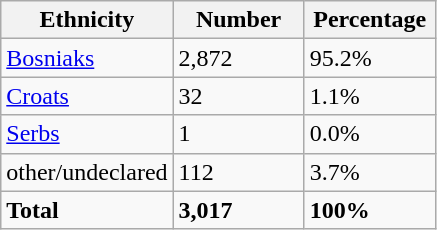<table class="wikitable">
<tr>
<th width="100px">Ethnicity</th>
<th width="80px">Number</th>
<th width="80px">Percentage</th>
</tr>
<tr>
<td><a href='#'>Bosniaks</a></td>
<td>2,872</td>
<td>95.2%</td>
</tr>
<tr>
<td><a href='#'>Croats</a></td>
<td>32</td>
<td>1.1%</td>
</tr>
<tr>
<td><a href='#'>Serbs</a></td>
<td>1</td>
<td>0.0%</td>
</tr>
<tr>
<td>other/undeclared</td>
<td>112</td>
<td>3.7%</td>
</tr>
<tr>
<td><strong>Total</strong></td>
<td><strong>3,017</strong></td>
<td><strong>100%</strong></td>
</tr>
</table>
